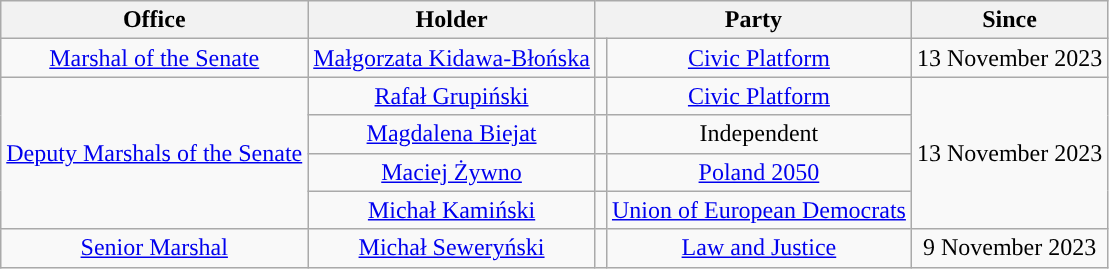<table class="wikitable" width="auto" style="text-align: center">
<tr>
<th>Office</th>
<th>Holder</th>
<th colspan=2>Party</th>
<th>Since</th>
</tr>
<tr>
<td><a href='#'>Marshal of the Senate</a></td>
<td><a href='#'>Małgorzata Kidawa-Błońska</a></td>
<td style="background: "></td>
<td><a href='#'>Civic Platform</a></td>
<td>13 November 2023</td>
</tr>
<tr>
<td rowspan=4><a href='#'>Deputy Marshals of the Senate</a></td>
<td><a href='#'>Rafał Grupiński</a></td>
<td style="background: "></td>
<td><a href='#'>Civic Platform</a></td>
<td rowspan=4>13 November 2023</td>
</tr>
<tr>
<td><a href='#'>Magdalena Biejat</a></td>
<td style="background: "></td>
<td>Independent</td>
</tr>
<tr>
<td><a href='#'>Maciej Żywno</a></td>
<td style="background: "></td>
<td><a href='#'>Poland 2050</a></td>
</tr>
<tr>
<td><a href='#'>Michał Kamiński</a></td>
<td style="background: "></td>
<td><a href='#'>Union of European Democrats</a></td>
</tr>
<tr>
<td><a href='#'>Senior Marshal</a></td>
<td><a href='#'>Michał Seweryński</a></td>
<td style="background: "></td>
<td><a href='#'>Law and Justice</a></td>
<td>9 November 2023</td>
</tr>
</table>
